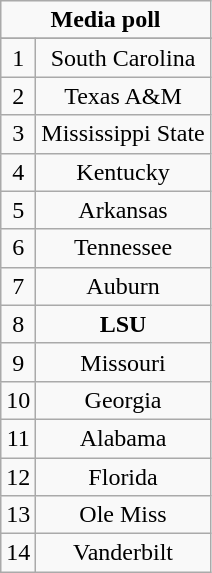<table class="wikitable">
<tr align="center">
<td align="center" Colspan="3"><strong>Media poll</strong></td>
</tr>
<tr align="center">
</tr>
<tr align="center">
<td>1</td>
<td>South Carolina</td>
</tr>
<tr align="center">
<td>2</td>
<td>Texas A&M</td>
</tr>
<tr align="center">
<td>3</td>
<td>Mississippi State</td>
</tr>
<tr align="center">
<td>4</td>
<td>Kentucky</td>
</tr>
<tr align="center">
<td>5</td>
<td>Arkansas</td>
</tr>
<tr align="center">
<td>6</td>
<td>Tennessee</td>
</tr>
<tr align="center">
<td>7</td>
<td>Auburn</td>
</tr>
<tr align="center">
<td>8</td>
<td><strong>LSU</strong></td>
</tr>
<tr align="center">
<td>9</td>
<td>Missouri</td>
</tr>
<tr align="center">
<td>10</td>
<td>Georgia</td>
</tr>
<tr align="center">
<td>11</td>
<td>Alabama</td>
</tr>
<tr align="center">
<td>12</td>
<td>Florida</td>
</tr>
<tr align="center">
<td>13</td>
<td>Ole Miss</td>
</tr>
<tr align="center">
<td>14</td>
<td>Vanderbilt</td>
</tr>
</table>
